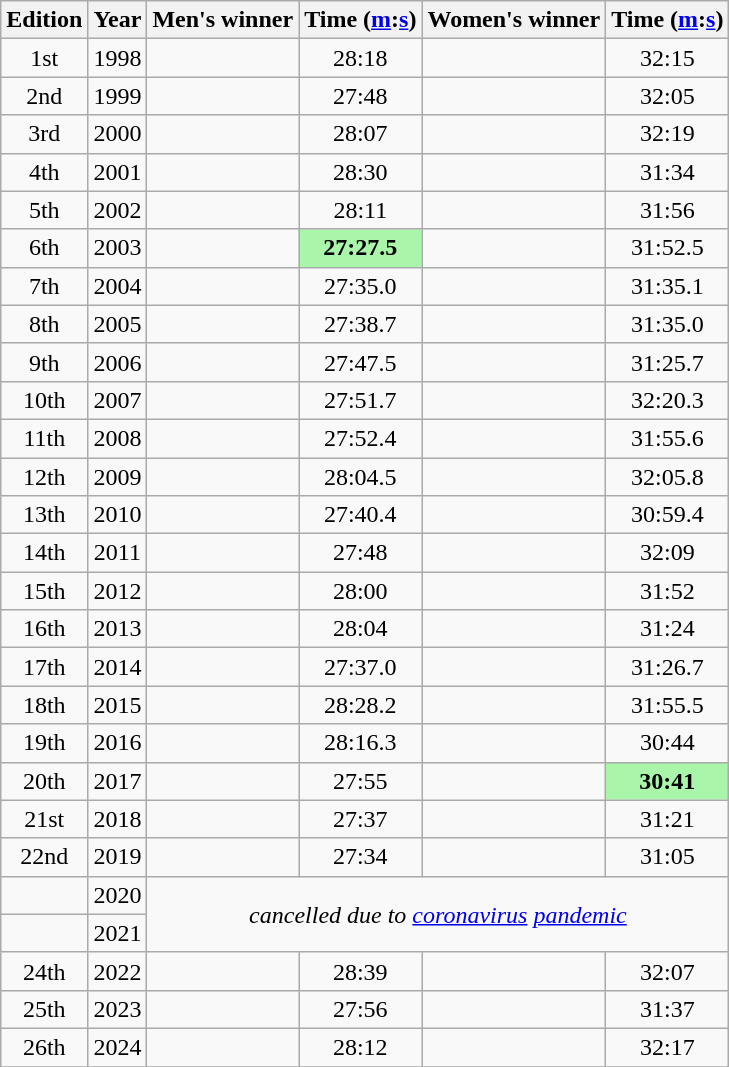<table class="wikitable sortable" style="text-align:center">
<tr>
<th class=unsortable>Edition</th>
<th>Year</th>
<th class=unsortable>Men's winner</th>
<th>Time (<a href='#'>m</a>:<a href='#'>s</a>)</th>
<th class=unsortable>Women's winner</th>
<th>Time (<a href='#'>m</a>:<a href='#'>s</a>)</th>
</tr>
<tr>
<td>1st</td>
<td>1998</td>
<td align=left></td>
<td>28:18</td>
<td align=left></td>
<td>32:15</td>
</tr>
<tr>
<td>2nd</td>
<td>1999</td>
<td align=left></td>
<td>27:48</td>
<td align=left></td>
<td>32:05</td>
</tr>
<tr>
<td>3rd</td>
<td>2000</td>
<td align=left></td>
<td>28:07</td>
<td align=left></td>
<td>32:19</td>
</tr>
<tr>
<td>4th</td>
<td>2001</td>
<td align=left></td>
<td>28:30</td>
<td align=left></td>
<td>31:34</td>
</tr>
<tr>
<td>5th</td>
<td>2002</td>
<td align=left></td>
<td>28:11</td>
<td align=left></td>
<td>31:56</td>
</tr>
<tr>
<td>6th</td>
<td>2003</td>
<td align=left></td>
<td bgcolor=#A9F5A9><strong>27:27.5</strong></td>
<td align=left></td>
<td>31:52.5</td>
</tr>
<tr>
<td>7th</td>
<td>2004</td>
<td align=left></td>
<td>27:35.0</td>
<td align=left></td>
<td>31:35.1</td>
</tr>
<tr>
<td>8th</td>
<td>2005</td>
<td align=left></td>
<td>27:38.7</td>
<td align=left></td>
<td>31:35.0</td>
</tr>
<tr>
<td>9th</td>
<td>2006</td>
<td align=left></td>
<td>27:47.5</td>
<td align=left></td>
<td>31:25.7</td>
</tr>
<tr>
<td>10th</td>
<td>2007</td>
<td align=left></td>
<td>27:51.7</td>
<td align=left></td>
<td>32:20.3</td>
</tr>
<tr>
<td>11th</td>
<td>2008</td>
<td align=left></td>
<td>27:52.4</td>
<td align=left></td>
<td>31:55.6</td>
</tr>
<tr>
<td>12th</td>
<td>2009</td>
<td align=left></td>
<td>28:04.5</td>
<td align=left></td>
<td>32:05.8</td>
</tr>
<tr>
<td>13th</td>
<td>2010</td>
<td align=left></td>
<td>27:40.4</td>
<td align=left></td>
<td>30:59.4</td>
</tr>
<tr>
<td>14th</td>
<td>2011</td>
<td align=left></td>
<td>27:48</td>
<td align=left></td>
<td>32:09</td>
</tr>
<tr>
<td>15th</td>
<td>2012</td>
<td align=left></td>
<td>28:00</td>
<td align=left></td>
<td>31:52</td>
</tr>
<tr>
<td>16th</td>
<td>2013</td>
<td align=left></td>
<td>28:04</td>
<td align=left></td>
<td>31:24</td>
</tr>
<tr>
<td>17th</td>
<td>2014</td>
<td align=left></td>
<td>27:37.0</td>
<td align=left></td>
<td>31:26.7</td>
</tr>
<tr>
<td>18th</td>
<td>2015</td>
<td align=left></td>
<td>28:28.2</td>
<td align=left></td>
<td>31:55.5</td>
</tr>
<tr>
<td>19th</td>
<td>2016</td>
<td align=left></td>
<td>28:16.3</td>
<td align=left></td>
<td>30:44</td>
</tr>
<tr>
<td>20th</td>
<td>2017</td>
<td align=left></td>
<td>27:55</td>
<td align=left></td>
<td bgcolor=#A9F5A9><strong>30:41</strong></td>
</tr>
<tr>
<td>21st</td>
<td>2018</td>
<td align=left></td>
<td>27:37</td>
<td align=left></td>
<td>31:21</td>
</tr>
<tr>
<td>22nd</td>
<td>2019</td>
<td align="left"></td>
<td>27:34</td>
<td align="left"></td>
<td>31:05</td>
</tr>
<tr>
<td></td>
<td>2020</td>
<td colspan="4" rowspan="2" align="center"><em>cancelled due to <a href='#'>coronavirus</a> <a href='#'>pandemic</a></em></td>
</tr>
<tr>
<td></td>
<td>2021</td>
</tr>
<tr>
<td>24th</td>
<td>2022</td>
<td align="left"></td>
<td>28:39</td>
<td align="left"></td>
<td>32:07</td>
</tr>
<tr>
<td>25th</td>
<td>2023</td>
<td align="left"></td>
<td>27:56</td>
<td align="left"></td>
<td>31:37</td>
</tr>
<tr>
<td>26th</td>
<td>2024</td>
<td align="left"></td>
<td>28:12</td>
<td align="left"></td>
<td>32:17</td>
</tr>
<tr>
</tr>
</table>
